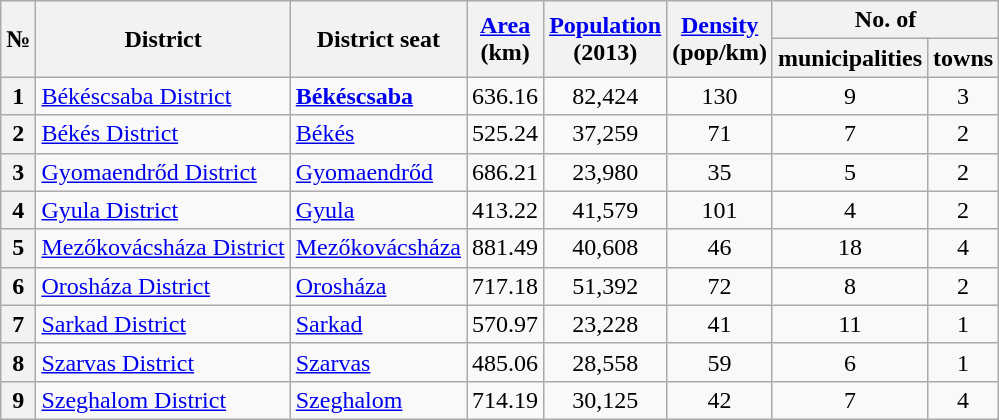<table class="wikitable sortable">
<tr>
<th rowspan=2>№</th>
<th rowspan=2>District</th>
<th rowspan=2>District seat</th>
<th rowspan=2><a href='#'>Area</a><br>(km)</th>
<th rowspan=2><a href='#'>Population</a><br>(2013)</th>
<th rowspan=2><a href='#'>Density</a><br>(pop/km)</th>
<th colspan=2>No. of</th>
</tr>
<tr>
<th>municipalities</th>
<th>towns</th>
</tr>
<tr>
<th>1</th>
<td><a href='#'>Békéscsaba District</a></td>
<td><strong><a href='#'>Békéscsaba</a></strong></td>
<td>636.16</td>
<td align="center">82,424</td>
<td align="center">130</td>
<td align="center">9</td>
<td align="center">3</td>
</tr>
<tr>
<th>2</th>
<td><a href='#'>Békés District</a></td>
<td><a href='#'>Békés</a></td>
<td>525.24</td>
<td align="center">37,259</td>
<td align="center">71</td>
<td align="center">7</td>
<td align="center">2</td>
</tr>
<tr>
<th>3</th>
<td><a href='#'>Gyomaendrőd District</a></td>
<td><a href='#'>Gyomaendrőd</a></td>
<td>686.21</td>
<td align="center">23,980</td>
<td align="center">35</td>
<td align="center">5</td>
<td align="center">2</td>
</tr>
<tr>
<th>4</th>
<td><a href='#'>Gyula District</a></td>
<td><a href='#'>Gyula</a></td>
<td>413.22</td>
<td align="center">41,579</td>
<td align="center">101</td>
<td align="center">4</td>
<td align="center">2</td>
</tr>
<tr>
<th>5</th>
<td><a href='#'>Mezőkovácsháza District</a></td>
<td><a href='#'>Mezőkovácsháza</a></td>
<td>881.49</td>
<td align="center">40,608</td>
<td align="center">46</td>
<td align="center">18</td>
<td align="center">4</td>
</tr>
<tr>
<th>6</th>
<td><a href='#'>Orosháza District</a></td>
<td><a href='#'>Orosháza</a></td>
<td>717.18</td>
<td align="center">51,392</td>
<td align="center">72</td>
<td align="center">8</td>
<td align="center">2</td>
</tr>
<tr>
<th>7</th>
<td><a href='#'>Sarkad District</a></td>
<td><a href='#'>Sarkad</a></td>
<td>570.97</td>
<td align="center">23,228</td>
<td align="center">41</td>
<td align="center">11</td>
<td align="center">1</td>
</tr>
<tr>
<th>8</th>
<td><a href='#'>Szarvas District</a></td>
<td><a href='#'>Szarvas</a></td>
<td>485.06</td>
<td align="center">28,558</td>
<td align="center">59</td>
<td align="center">6</td>
<td align="center">1</td>
</tr>
<tr>
<th>9</th>
<td><a href='#'>Szeghalom District</a></td>
<td><a href='#'>Szeghalom</a></td>
<td>714.19</td>
<td align="center">30,125</td>
<td align="center">42</td>
<td align="center">7</td>
<td align="center">4</td>
</tr>
</table>
